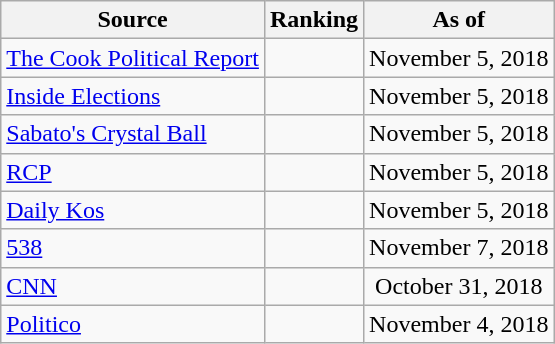<table class="wikitable" style="text-align:center">
<tr>
<th>Source</th>
<th>Ranking</th>
<th>As of</th>
</tr>
<tr>
<td align=left><a href='#'>The Cook Political Report</a></td>
<td></td>
<td>November 5, 2018</td>
</tr>
<tr>
<td align=left><a href='#'>Inside Elections</a></td>
<td></td>
<td>November 5, 2018</td>
</tr>
<tr>
<td align=left><a href='#'>Sabato's Crystal Ball</a></td>
<td></td>
<td>November 5, 2018</td>
</tr>
<tr>
<td align="left"><a href='#'>RCP</a></td>
<td></td>
<td>November 5, 2018</td>
</tr>
<tr>
<td align="left"><a href='#'>Daily Kos</a></td>
<td></td>
<td>November 5, 2018</td>
</tr>
<tr>
<td align="left"><a href='#'>538</a></td>
<td></td>
<td>November 7, 2018</td>
</tr>
<tr>
<td align="left"><a href='#'>CNN</a></td>
<td></td>
<td>October 31, 2018</td>
</tr>
<tr>
<td align="left"><a href='#'>Politico</a></td>
<td></td>
<td>November 4, 2018</td>
</tr>
</table>
